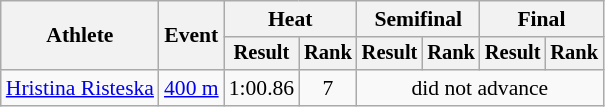<table class="wikitable" style="font-size:90%">
<tr>
<th rowspan="2">Athlete</th>
<th rowspan="2">Event</th>
<th colspan="2">Heat</th>
<th colspan="2">Semifinal</th>
<th colspan="2">Final</th>
</tr>
<tr style="font-size:95%">
<th>Result</th>
<th>Rank</th>
<th>Result</th>
<th>Rank</th>
<th>Result</th>
<th>Rank</th>
</tr>
<tr align=center>
<td align=left><a href='#'>Hristina Risteska</a></td>
<td align=left><a href='#'>400 m</a></td>
<td>1:00.86</td>
<td>7</td>
<td colspan=4>did not advance</td>
</tr>
</table>
